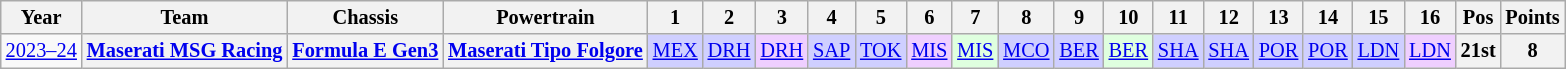<table class="wikitable" style="text-align:center; font-size:85%">
<tr>
<th>Year</th>
<th>Team</th>
<th>Chassis</th>
<th>Powertrain</th>
<th>1</th>
<th>2</th>
<th>3</th>
<th>4</th>
<th>5</th>
<th>6</th>
<th>7</th>
<th>8</th>
<th>9</th>
<th>10</th>
<th>11</th>
<th>12</th>
<th>13</th>
<th>14</th>
<th>15</th>
<th>16</th>
<th>Pos</th>
<th>Points</th>
</tr>
<tr>
<td nowrap><a href='#'>2023–24</a></td>
<th nowrap><a href='#'>Maserati MSG Racing</a></th>
<th nowrap><a href='#'>Formula E Gen3</a></th>
<th nowrap><a href='#'>Maserati Tipo Folgore</a></th>
<td style="background:#cfcfff;"><a href='#'>MEX</a><br></td>
<td style="background:#cfcfff;"><a href='#'>DRH</a><br></td>
<td style="background:#efcfff;"><a href='#'>DRH</a><br></td>
<td style="background:#cfcfff;"><a href='#'>SAP</a><br></td>
<td style="background:#cfcfff;"><a href='#'>TOK</a><br></td>
<td style="background:#efcfff;"><a href='#'>MIS</a><br></td>
<td style="background:#dfffdf;"><a href='#'>MIS</a><br></td>
<td style="background:#cfcfff;"><a href='#'>MCO</a><br></td>
<td style="background:#cfcfff;"><a href='#'>BER</a><br></td>
<td style="background:#dfffdf;"><a href='#'>BER</a><br></td>
<td style="background:#cfcfff;"><a href='#'>SHA</a><br></td>
<td style="background:#cfcfff;"><a href='#'>SHA</a><br></td>
<td style="background:#cfcfff;"><a href='#'>POR</a><br></td>
<td style="background:#cfcfff;"><a href='#'>POR</a><br></td>
<td style="background:#cfcfff;"><a href='#'>LDN</a><br></td>
<td style="background:#efcfff;"><a href='#'>LDN</a><br></td>
<th>21st</th>
<th>8</th>
</tr>
</table>
